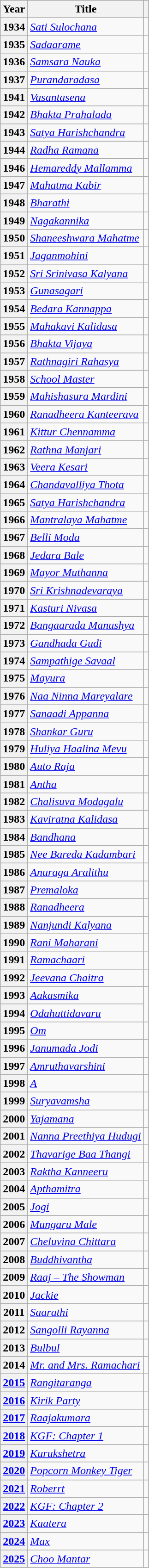<table class="wikitable sortable plainrowheaders">
<tr>
<th scope="col">Year</th>
<th scope="col">Title</th>
<th scope="col" class="unsortable"></th>
</tr>
<tr>
<th scope="row">1934</th>
<td><em><a href='#'>Sati Sulochana</a></em></td>
<td align="center"></td>
</tr>
<tr>
<th scope="row">1935</th>
<td><em><a href='#'>Sadaarame</a></em></td>
<td align="center"></td>
</tr>
<tr>
<th scope="row">1936</th>
<td><em><a href='#'>Samsara Nauka</a></em></td>
<td align="center"></td>
</tr>
<tr>
<th scope="row">1937</th>
<td><em><a href='#'>Purandaradasa</a></em></td>
<td align="center"></td>
</tr>
<tr>
<th scope="row">1941</th>
<td><em><a href='#'>Vasantasena</a></em></td>
<td align="center"></td>
</tr>
<tr>
<th scope="row">1942</th>
<td><em><a href='#'>Bhakta Prahalada</a></em></td>
<td align="center"></td>
</tr>
<tr>
<th scope="row">1943</th>
<td><em><a href='#'>Satya Harishchandra</a></em></td>
<td align="center"></td>
</tr>
<tr>
<th scope="row">1944</th>
<td><em><a href='#'>Radha Ramana</a></em></td>
<td align="center"></td>
</tr>
<tr>
<th scope="row">1946</th>
<td><em><a href='#'>Hemareddy Mallamma</a></em></td>
<td align="center"></td>
</tr>
<tr>
<th scope="row">1947</th>
<td><em><a href='#'>Mahatma Kabir</a></em></td>
<td align="center"></td>
</tr>
<tr>
<th scope="row">1948</th>
<td><em><a href='#'>Bharathi</a></em></td>
<td align="center"></td>
</tr>
<tr>
<th scope="row">1949</th>
<td><em><a href='#'>Nagakannika</a></em></td>
<td align="center"></td>
</tr>
<tr>
<th scope="row">1950</th>
<td><em><a href='#'>Shaneeshwara Mahatme</a></em></td>
<td align="center"></td>
</tr>
<tr>
<th scope="row">1951</th>
<td><em><a href='#'>Jaganmohini</a></em></td>
<td align="center"></td>
</tr>
<tr>
<th scope="row">1952</th>
<td><em><a href='#'>Sri Srinivasa Kalyana</a></em></td>
<td align="center"></td>
</tr>
<tr>
<th scope="row">1953</th>
<td><em><a href='#'>Gunasagari</a></em></td>
<td align="center"></td>
</tr>
<tr>
<th scope="row">1954</th>
<td><em><a href='#'>Bedara Kannappa</a></em></td>
<td align="center"></td>
</tr>
<tr>
<th scope="row">1955</th>
<td><em><a href='#'>Mahakavi Kalidasa</a></em></td>
<td align="center"></td>
</tr>
<tr>
<th scope="row">1956</th>
<td><em><a href='#'>Bhakta Vijaya</a></em></td>
<td align="center"></td>
</tr>
<tr>
<th scope="row">1957</th>
<td><em><a href='#'>Rathnagiri Rahasya</a></em></td>
<td align="center"></td>
</tr>
<tr>
<th scope="row">1958</th>
<td><em><a href='#'>School Master</a></em></td>
<td align="center"></td>
</tr>
<tr>
<th scope="row">1959</th>
<td><em><a href='#'>Mahishasura Mardini</a></em></td>
<td align="center"></td>
</tr>
<tr>
<th scope="row">1960</th>
<td><em><a href='#'>Ranadheera Kanteerava</a></em></td>
<td align="center"></td>
</tr>
<tr>
<th scope="row">1961</th>
<td><em><a href='#'>Kittur Chennamma</a></em></td>
<td align="center"></td>
</tr>
<tr>
<th scope="row">1962</th>
<td><em><a href='#'>Rathna Manjari</a></em></td>
<td align="center"></td>
</tr>
<tr>
<th scope="row">1963</th>
<td><em><a href='#'>Veera Kesari</a></em></td>
<td align="center"></td>
</tr>
<tr>
<th scope="row">1964</th>
<td><em><a href='#'>Chandavalliya Thota</a></em></td>
<td align="center"></td>
</tr>
<tr>
<th scope="row">1965</th>
<td><em><a href='#'>Satya Harishchandra</a></em></td>
<td align="center"></td>
</tr>
<tr>
<th scope="row">1966</th>
<td><em><a href='#'>Mantralaya Mahatme</a></em></td>
<td align="center"></td>
</tr>
<tr>
<th scope="row">1967</th>
<td><em><a href='#'>Belli Moda</a></em></td>
<td align="center"></td>
</tr>
<tr>
<th scope="row">1968</th>
<td><em><a href='#'>Jedara Bale</a></em></td>
<td align="center"></td>
</tr>
<tr>
<th scope="row">1969</th>
<td><em><a href='#'>Mayor Muthanna</a></em></td>
<td align="center"></td>
</tr>
<tr>
<th scope="row">1970</th>
<td><em><a href='#'>Sri Krishnadevaraya</a></em></td>
<td align="center"></td>
</tr>
<tr>
<th scope="row">1971</th>
<td><em><a href='#'>Kasturi Nivasa</a></em></td>
<td align="center"></td>
</tr>
<tr>
<th scope="row">1972</th>
<td><em><a href='#'>Bangaarada Manushya</a></em></td>
<td align="center"></td>
</tr>
<tr>
<th scope="row">1973</th>
<td><em><a href='#'>Gandhada Gudi</a></em></td>
<td align="center"></td>
</tr>
<tr>
<th scope="row">1974</th>
<td><em><a href='#'>Sampathige Savaal</a></em></td>
<td align="center"></td>
</tr>
<tr>
<th scope="row">1975</th>
<td><em><a href='#'>Mayura</a></em></td>
<td align="center"></td>
</tr>
<tr>
<th scope="row">1976</th>
<td><em><a href='#'>Naa Ninna Mareyalare</a></em></td>
<td align="center"></td>
</tr>
<tr>
<th scope="row">1977</th>
<td><em><a href='#'>Sanaadi Appanna</a></em></td>
<td align="center"></td>
</tr>
<tr>
<th scope="row">1978</th>
<td><em><a href='#'>Shankar Guru</a></em></td>
<td align="center"></td>
</tr>
<tr>
<th scope="row">1979</th>
<td><em><a href='#'>Huliya Haalina Mevu</a></em></td>
<td align="center"></td>
</tr>
<tr>
<th scope="row">1980</th>
<td><em><a href='#'>Auto Raja</a></em></td>
<td align="center"></td>
</tr>
<tr>
<th scope="row">1981</th>
<td><em><a href='#'>Antha</a></em></td>
<td align="center"></td>
</tr>
<tr>
<th scope="row">1982</th>
<td><em><a href='#'>Chalisuva Modagalu</a></em></td>
<td align="center"></td>
</tr>
<tr>
<th scope="row">1983</th>
<td><em><a href='#'>Kaviratna Kalidasa</a></em></td>
<td align="center"></td>
</tr>
<tr>
<th scope="row">1984</th>
<td><em><a href='#'>Bandhana</a></em></td>
<td align="center"></td>
</tr>
<tr>
<th scope="row">1985</th>
<td><em><a href='#'>Nee Bareda Kadambari</a></em></td>
<td align="center"></td>
</tr>
<tr>
<th scope="row">1986</th>
<td><em><a href='#'>Anuraga Aralithu</a></em></td>
<td align="center"></td>
</tr>
<tr>
<th scope="row">1987</th>
<td><em><a href='#'>Premaloka</a></em></td>
<td align="center"></td>
</tr>
<tr>
<th scope="row">1988</th>
<td><em><a href='#'>Ranadheera</a></em></td>
<td align="center"></td>
</tr>
<tr>
<th scope="row">1989</th>
<td><em><a href='#'>Nanjundi Kalyana</a></em></td>
<td align="center"></td>
</tr>
<tr>
<th scope="row">1990</th>
<td><em><a href='#'>Rani Maharani</a></em></td>
<td align="center"></td>
</tr>
<tr>
<th scope="row">1991</th>
<td><em><a href='#'>Ramachaari</a></em></td>
<td align="center"></td>
</tr>
<tr>
<th scope="row">1992</th>
<td><em><a href='#'>Jeevana Chaitra</a></em></td>
<td align="center"></td>
</tr>
<tr>
<th scope="row">1993</th>
<td><em><a href='#'>Aakasmika</a></em></td>
<td rowspan="2" align="center"></td>
</tr>
<tr>
<th scope="row">1994</th>
<td><em><a href='#'>Odahuttidavaru</a></em></td>
</tr>
<tr>
<th scope="row">1995</th>
<td><em><a href='#'>Om</a></em></td>
<td align="center"></td>
</tr>
<tr>
<th scope="row">1996</th>
<td><em><a href='#'>Janumada Jodi</a></em></td>
<td align="center"></td>
</tr>
<tr>
<th scope="row">1997</th>
<td><a href='#'><em>Amruthavarshini</em></a></td>
<td align="center"></td>
</tr>
<tr>
<th scope="row">1998</th>
<td><em><a href='#'>A</a></em></td>
<td align="center"></td>
</tr>
<tr>
<th scope="row">1999</th>
<td><a href='#'><em>Suryavamsha</em></a></td>
<td align="center"></td>
</tr>
<tr>
<th scope="row">2000</th>
<td><em><a href='#'>Yajamana</a></em></td>
<td align="center"></td>
</tr>
<tr>
<th scope="row">2001</th>
<td><em><a href='#'>Nanna Preethiya Hudugi</a></em></td>
<td align="center"></td>
</tr>
<tr>
<th scope="row">2002</th>
<td><em><a href='#'>Thavarige Baa Thangi</a></em></td>
<td align="center"></td>
</tr>
<tr>
<th scope="row">2003</th>
<td><em><a href='#'>Raktha Kanneeru</a></em></td>
<td align="center"></td>
</tr>
<tr>
<th scope="row">2004</th>
<td><em><a href='#'>Apthamitra</a></em></td>
<td align="center"></td>
</tr>
<tr>
<th scope="row">2005</th>
<td><em><a href='#'>Jogi</a></em></td>
<td align="center"></td>
</tr>
<tr>
<th scope="row">2006</th>
<td><em><a href='#'>Mungaru Male</a></em></td>
<td align="center"></td>
</tr>
<tr>
<th scope="row">2007</th>
<td><em><a href='#'>Cheluvina Chittara</a></em></td>
<td align="center"></td>
</tr>
<tr>
<th scope="row">2008</th>
<td><em><a href='#'>Buddhivantha</a></em></td>
<td align="center"></td>
</tr>
<tr>
<th scope="row">2009</th>
<td><em><a href='#'>Raaj – The Showman</a></em></td>
<td align="center"></td>
</tr>
<tr>
<th scope="row">2010</th>
<td><em><a href='#'>Jackie</a></em></td>
<td align="center"></td>
</tr>
<tr>
<th scope="row">2011</th>
<td><em><a href='#'>Saarathi</a></em></td>
<td align="center"></td>
</tr>
<tr>
<th scope="row">2012</th>
<td><em><a href='#'>Sangolli Rayanna</a></em></td>
<td align="center"></td>
</tr>
<tr>
<th scope="row">2013</th>
<td><em><a href='#'>Bulbul</a></em></td>
<td align="center"></td>
</tr>
<tr>
<th scope="row">2014</th>
<td><em><a href='#'>Mr. and Mrs. Ramachari</a></em></td>
<td align="center"></td>
</tr>
<tr>
<th scope="row"><a href='#'>2015</a></th>
<td><em><a href='#'>Rangitaranga</a></em></td>
<td align="center"></td>
</tr>
<tr>
<th scope="row"><a href='#'>2016</a></th>
<td><em><a href='#'>Kirik Party</a></em></td>
<td align="center"></td>
</tr>
<tr>
<th scope="row"><a href='#'>2017</a></th>
<td><em><a href='#'>Raajakumara</a></em></td>
<td align="center"></td>
</tr>
<tr>
<th scope="row"><a href='#'>2018</a></th>
<td><em><a href='#'>KGF: Chapter 1</a></em></td>
<td align="center"></td>
</tr>
<tr>
<th scope="row"><a href='#'>2019</a></th>
<td><em><a href='#'>Kurukshetra</a></em></td>
<td align="center"></td>
</tr>
<tr>
<th scope="row"><a href='#'>2020</a></th>
<td><em><a href='#'>Popcorn Monkey Tiger</a></em></td>
<td align="center"></td>
</tr>
<tr>
<th scope="row"><a href='#'>2021</a></th>
<td><em><a href='#'>Roberrt</a></em></td>
<td align="center"></td>
</tr>
<tr>
<th scope="row"><a href='#'>2022</a></th>
<td><em><a href='#'>KGF: Chapter 2</a></em></td>
<td align="center"></td>
</tr>
<tr>
<th scope="row"><a href='#'>2023</a></th>
<td><em><a href='#'>Kaatera</a></em></td>
<td align="center"></td>
</tr>
<tr>
<th scope="row"><a href='#'>2024</a></th>
<td><em><a href='#'>Max</a></em></td>
<td align="center"></td>
</tr>
<tr>
<th scope="row"><a href='#'>2025</a></th>
<td><em><a href='#'>Choo Mantar</a></em></td>
<td align="center"></td>
</tr>
</table>
